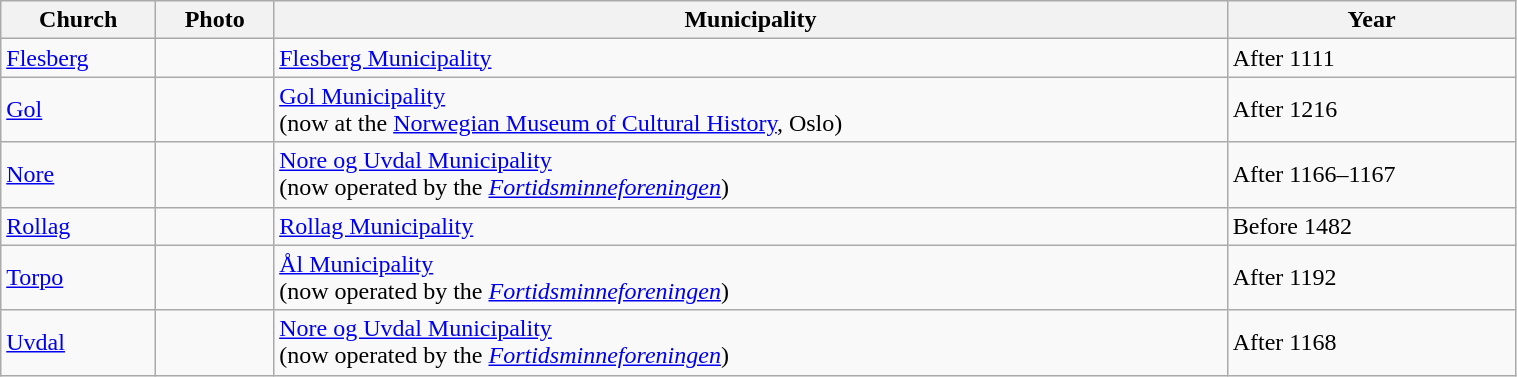<table class="wikitable sortable" width="80%">
<tr>
<th>Church</th>
<th>Photo</th>
<th>Municipality</th>
<th>Year</th>
</tr>
<tr>
<td><a href='#'>Flesberg</a></td>
<td></td>
<td><a href='#'>Flesberg Municipality</a></td>
<td>After 1111</td>
</tr>
<tr>
<td><a href='#'>Gol</a></td>
<td></td>
<td><a href='#'>Gol Municipality</a><br>(now at the <a href='#'>Norwegian Museum of Cultural History</a>, Oslo)</td>
<td>After 1216</td>
</tr>
<tr>
<td><a href='#'>Nore</a></td>
<td></td>
<td><a href='#'>Nore og Uvdal Municipality</a><br>(now operated by the <em><a href='#'>Fortidsminneforeningen</a></em>)</td>
<td>After 1166–1167</td>
</tr>
<tr>
<td><a href='#'>Rollag</a></td>
<td></td>
<td><a href='#'>Rollag Municipality</a></td>
<td>Before 1482</td>
</tr>
<tr>
<td><a href='#'>Torpo</a></td>
<td></td>
<td><a href='#'>Ål Municipality</a><br>(now operated by the <em><a href='#'>Fortidsminneforeningen</a></em>)</td>
<td>After 1192</td>
</tr>
<tr>
<td><a href='#'>Uvdal</a></td>
<td></td>
<td><a href='#'>Nore og Uvdal Municipality</a><br>(now operated by the <em><a href='#'>Fortidsminneforeningen</a></em>)</td>
<td>After 1168</td>
</tr>
</table>
